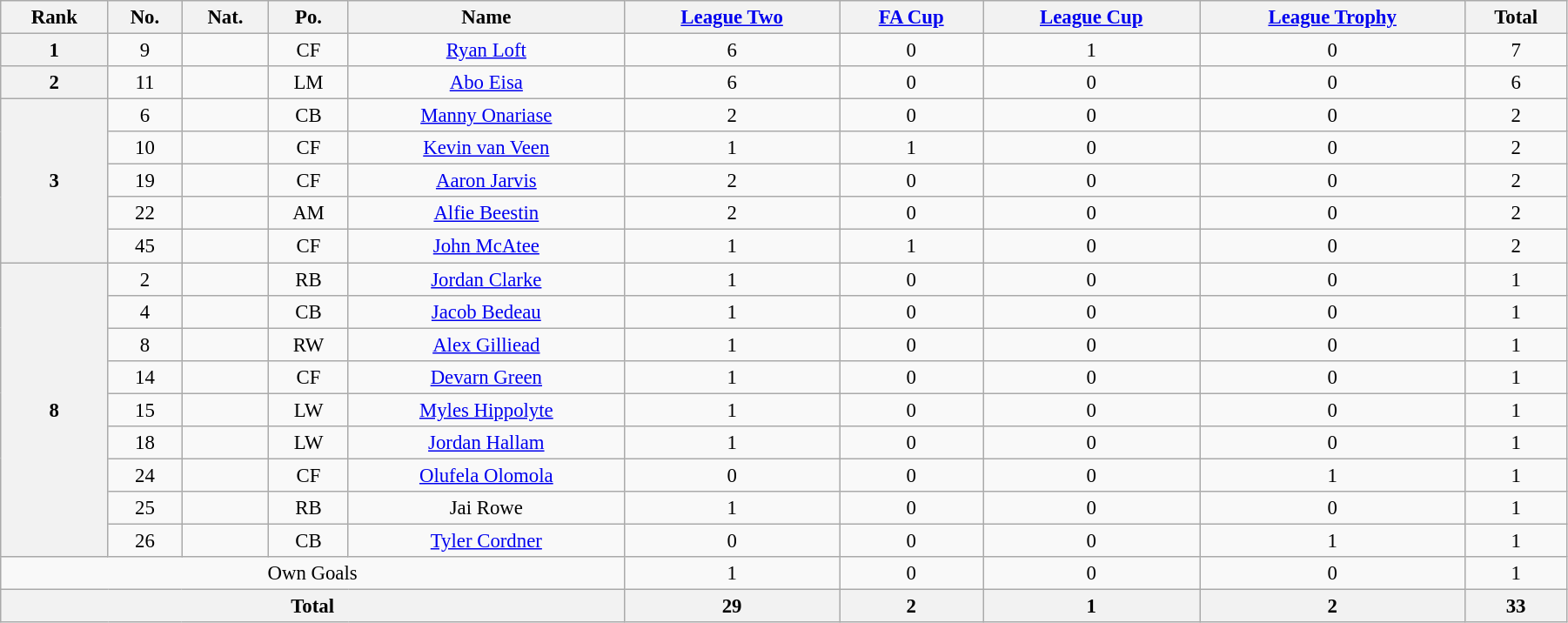<table class="wikitable" style="text-align:center; font-size:95%; width:95%;">
<tr>
<th>Rank</th>
<th>No.</th>
<th>Nat.</th>
<th>Po.</th>
<th>Name</th>
<th><a href='#'>League Two</a></th>
<th><a href='#'>FA Cup</a></th>
<th><a href='#'>League Cup</a></th>
<th><a href='#'>League Trophy</a></th>
<th>Total</th>
</tr>
<tr>
<th rowspan=1>1</th>
<td>9</td>
<td></td>
<td>CF</td>
<td><a href='#'>Ryan Loft</a></td>
<td>6</td>
<td>0</td>
<td>1</td>
<td>0</td>
<td>7</td>
</tr>
<tr>
<th rowspan=1>2</th>
<td>11</td>
<td></td>
<td>LM</td>
<td><a href='#'>Abo Eisa</a></td>
<td>6</td>
<td>0</td>
<td>0</td>
<td>0</td>
<td>6</td>
</tr>
<tr>
<th rowspan=5>3</th>
<td>6</td>
<td></td>
<td>CB</td>
<td><a href='#'>Manny Onariase</a></td>
<td>2</td>
<td>0</td>
<td>0</td>
<td>0</td>
<td>2</td>
</tr>
<tr>
<td>10</td>
<td></td>
<td>CF</td>
<td><a href='#'>Kevin van Veen</a></td>
<td>1</td>
<td>1</td>
<td>0</td>
<td>0</td>
<td>2</td>
</tr>
<tr>
<td>19</td>
<td></td>
<td>CF</td>
<td><a href='#'>Aaron Jarvis</a></td>
<td>2</td>
<td>0</td>
<td>0</td>
<td>0</td>
<td>2</td>
</tr>
<tr>
<td>22</td>
<td></td>
<td>AM</td>
<td><a href='#'>Alfie Beestin</a></td>
<td>2</td>
<td>0</td>
<td>0</td>
<td>0</td>
<td>2</td>
</tr>
<tr>
<td>45</td>
<td></td>
<td>CF</td>
<td><a href='#'>John McAtee</a></td>
<td>1</td>
<td>1</td>
<td>0</td>
<td>0</td>
<td>2</td>
</tr>
<tr>
<th rowspan=9>8</th>
<td>2</td>
<td></td>
<td>RB</td>
<td><a href='#'>Jordan Clarke</a></td>
<td>1</td>
<td>0</td>
<td>0</td>
<td>0</td>
<td>1</td>
</tr>
<tr>
<td>4</td>
<td></td>
<td>CB</td>
<td><a href='#'>Jacob Bedeau</a></td>
<td>1</td>
<td>0</td>
<td>0</td>
<td>0</td>
<td>1</td>
</tr>
<tr>
<td>8</td>
<td></td>
<td>RW</td>
<td><a href='#'>Alex Gilliead</a></td>
<td>1</td>
<td>0</td>
<td>0</td>
<td>0</td>
<td>1</td>
</tr>
<tr>
<td>14</td>
<td></td>
<td>CF</td>
<td><a href='#'>Devarn Green</a></td>
<td>1</td>
<td>0</td>
<td>0</td>
<td>0</td>
<td>1</td>
</tr>
<tr>
<td>15</td>
<td></td>
<td>LW</td>
<td><a href='#'>Myles Hippolyte</a></td>
<td>1</td>
<td>0</td>
<td>0</td>
<td>0</td>
<td>1</td>
</tr>
<tr>
<td>18</td>
<td></td>
<td>LW</td>
<td><a href='#'>Jordan Hallam</a></td>
<td>1</td>
<td>0</td>
<td>0</td>
<td>0</td>
<td>1</td>
</tr>
<tr>
<td>24</td>
<td></td>
<td>CF</td>
<td><a href='#'>Olufela Olomola</a></td>
<td>0</td>
<td>0</td>
<td>0</td>
<td>1</td>
<td>1</td>
</tr>
<tr>
<td>25</td>
<td></td>
<td>RB</td>
<td>Jai Rowe</td>
<td>1</td>
<td>0</td>
<td>0</td>
<td>0</td>
<td>1</td>
</tr>
<tr>
<td>26</td>
<td></td>
<td>CB</td>
<td><a href='#'>Tyler Cordner</a></td>
<td>0</td>
<td>0</td>
<td>0</td>
<td>1</td>
<td>1</td>
</tr>
<tr>
<td colspan=5>Own Goals</td>
<td>1</td>
<td>0</td>
<td>0</td>
<td>0</td>
<td>1</td>
</tr>
<tr>
<th colspan=5>Total</th>
<th>29</th>
<th>2</th>
<th>1</th>
<th>2</th>
<th>33</th>
</tr>
</table>
